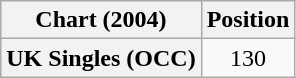<table class="wikitable plainrowheaders" style="text-align:center">
<tr>
<th>Chart (2004)</th>
<th>Position</th>
</tr>
<tr>
<th scope="row">UK Singles (OCC)</th>
<td align="center">130</td>
</tr>
</table>
